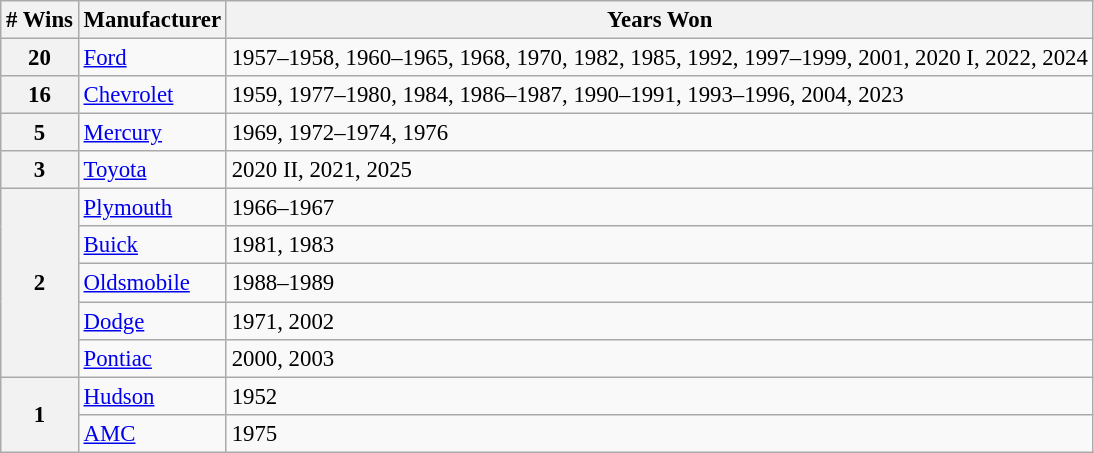<table class="wikitable" style="font-size: 95%;">
<tr>
<th># Wins</th>
<th>Manufacturer</th>
<th>Years Won</th>
</tr>
<tr>
<th>20</th>
<td><a href='#'>Ford</a></td>
<td>1957–1958, 1960–1965, 1968, 1970, 1982, 1985, 1992, 1997–1999, 2001, 2020 I, 2022, 2024</td>
</tr>
<tr>
<th>16</th>
<td><a href='#'>Chevrolet</a></td>
<td>1959, 1977–1980, 1984, 1986–1987, 1990–1991, 1993–1996, 2004, 2023</td>
</tr>
<tr>
<th>5</th>
<td><a href='#'>Mercury</a></td>
<td>1969, 1972–1974, 1976</td>
</tr>
<tr>
<th>3</th>
<td><a href='#'>Toyota</a></td>
<td>2020 II, 2021, 2025</td>
</tr>
<tr>
<th rowspan="5">2</th>
<td><a href='#'>Plymouth</a></td>
<td>1966–1967</td>
</tr>
<tr>
<td><a href='#'>Buick</a></td>
<td>1981, 1983</td>
</tr>
<tr>
<td><a href='#'>Oldsmobile</a></td>
<td>1988–1989</td>
</tr>
<tr>
<td><a href='#'>Dodge</a></td>
<td>1971, 2002</td>
</tr>
<tr>
<td><a href='#'>Pontiac</a></td>
<td>2000, 2003</td>
</tr>
<tr>
<th rowspan="2">1</th>
<td><a href='#'>Hudson</a></td>
<td>1952</td>
</tr>
<tr>
<td><a href='#'>AMC</a></td>
<td>1975</td>
</tr>
</table>
